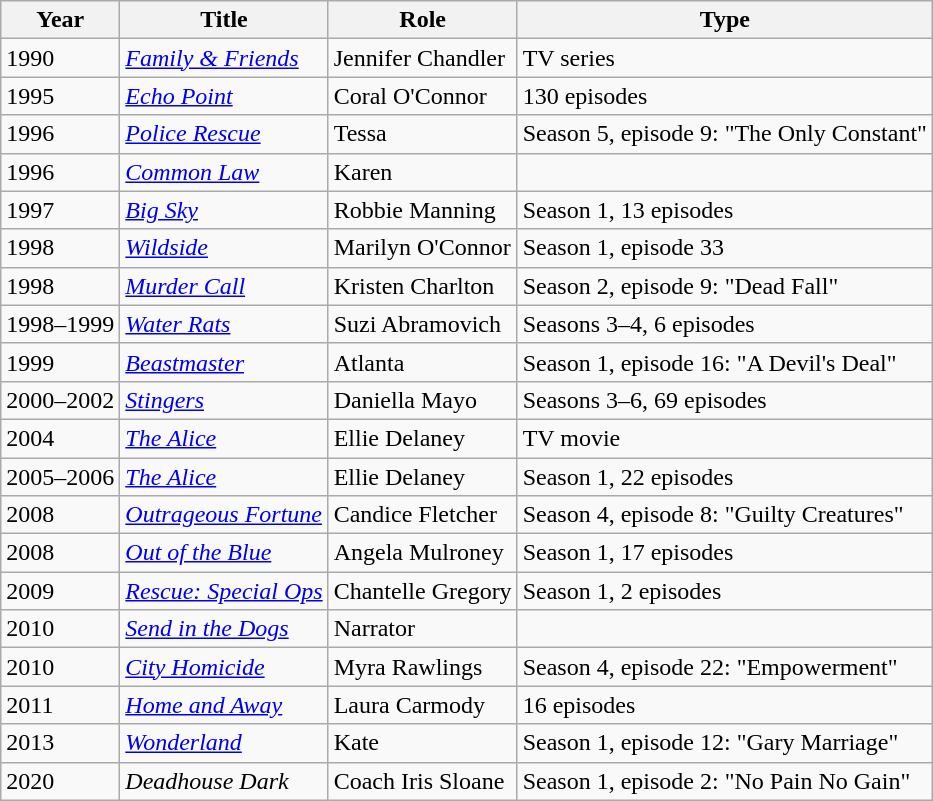<table class="wikitable sortable">
<tr>
<th>Year</th>
<th>Title</th>
<th>Role</th>
<th>Type</th>
</tr>
<tr>
<td>1990</td>
<td><em><a href='#'>Family & Friends</a></em></td>
<td>Jennifer Chandler</td>
<td>TV series</td>
</tr>
<tr>
<td>1995</td>
<td><em><a href='#'>Echo Point</a></em></td>
<td>Coral O'Connor</td>
<td>130 episodes</td>
</tr>
<tr>
<td>1996</td>
<td><em><a href='#'>Police Rescue</a></em></td>
<td>Tessa</td>
<td>Season 5, episode 9: "The Only Constant"</td>
</tr>
<tr>
<td>1996</td>
<td><em><a href='#'>Common Law</a></em></td>
<td>Karen</td>
<td></td>
</tr>
<tr>
<td>1997</td>
<td><em><a href='#'>Big Sky</a></em></td>
<td>Robbie Manning</td>
<td>Season 1, 13 episodes</td>
</tr>
<tr>
<td>1998</td>
<td><em><a href='#'>Wildside</a></em></td>
<td>Marilyn O'Connor</td>
<td>Season 1, episode 33</td>
</tr>
<tr>
<td>1998</td>
<td><em><a href='#'>Murder Call</a></em></td>
<td>Kristen Charlton</td>
<td>Season 2, episode 9: "Dead Fall"</td>
</tr>
<tr>
<td>1998–1999</td>
<td><em><a href='#'>Water Rats</a></em></td>
<td>Suzi Abramovich</td>
<td>Seasons 3–4, 6 episodes</td>
</tr>
<tr>
<td>1999</td>
<td><em><a href='#'>Beastmaster</a></em></td>
<td>Atlanta</td>
<td>Season 1, episode 16: "A Devil's Deal"</td>
</tr>
<tr>
<td>2000–2002</td>
<td><em><a href='#'>Stingers</a></em></td>
<td>Daniella Mayo</td>
<td>Seasons 3–6, 69 episodes</td>
</tr>
<tr>
<td>2004</td>
<td><em><a href='#'>The Alice</a></em></td>
<td>Ellie Delaney</td>
<td>TV movie</td>
</tr>
<tr>
<td>2005–2006</td>
<td><em><a href='#'>The Alice</a></em></td>
<td>Ellie Delaney</td>
<td>Season 1, 22 episodes</td>
</tr>
<tr>
<td>2008</td>
<td><em><a href='#'>Outrageous Fortune</a></em></td>
<td>Candice Fletcher</td>
<td>Season 4, episode 8: "Guilty Creatures"</td>
</tr>
<tr>
<td>2008</td>
<td><em><a href='#'>Out of the Blue</a></em></td>
<td>Angela Mulroney</td>
<td>Season 1, 17 episodes</td>
</tr>
<tr>
<td>2009</td>
<td><em><a href='#'>Rescue: Special Ops</a></em></td>
<td>Chantelle Gregory</td>
<td>Season 1, 2 episodes</td>
</tr>
<tr>
<td>2010</td>
<td><em><a href='#'>Send in the Dogs</a></em></td>
<td>Narrator</td>
<td></td>
</tr>
<tr>
<td>2010</td>
<td><em><a href='#'>City Homicide</a></em></td>
<td>Myra Rawlings</td>
<td>Season 4, episode 22: "Empowerment"</td>
</tr>
<tr>
<td>2011</td>
<td><em><a href='#'>Home and Away</a></em></td>
<td>Laura Carmody</td>
<td>16 episodes</td>
</tr>
<tr>
<td>2013</td>
<td><em><a href='#'>Wonderland</a></em></td>
<td>Kate</td>
<td>Season 1, episode 12: "Gary Marriage"</td>
</tr>
<tr>
<td>2020</td>
<td><em>Deadhouse Dark</em></td>
<td>Coach Iris Sloane</td>
<td>Season 1, episode 2: "No Pain No Gain"</td>
</tr>
</table>
